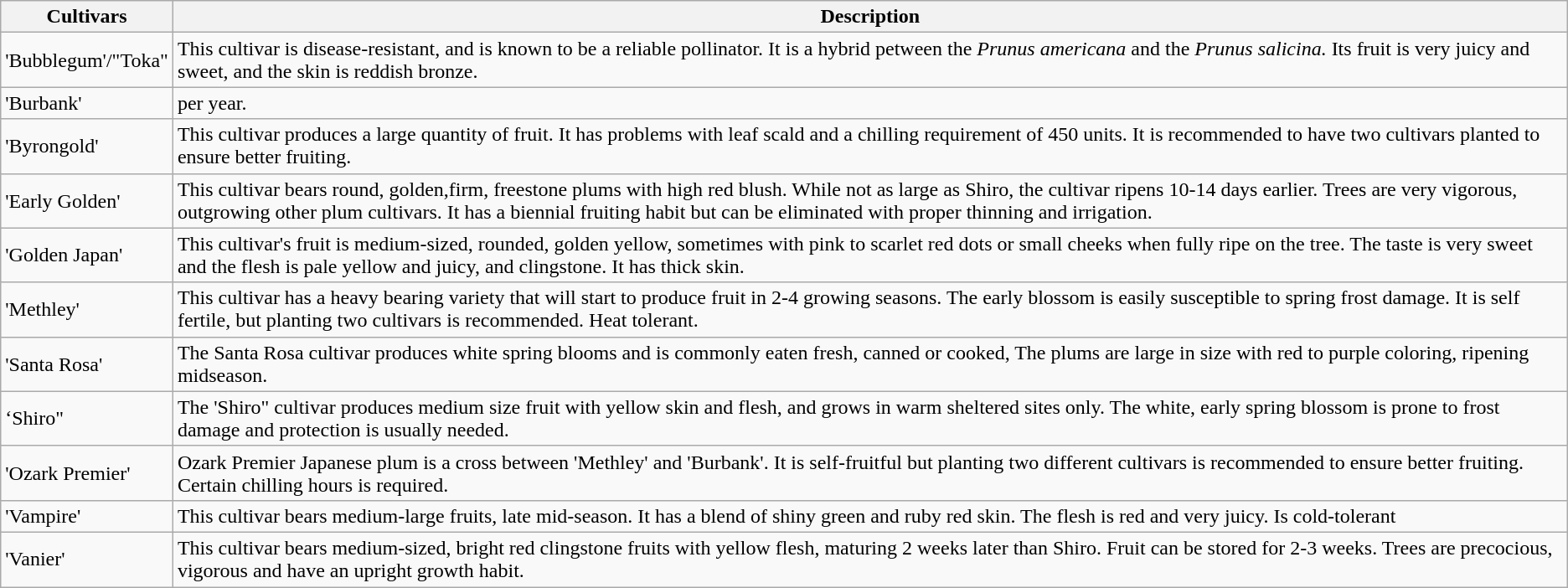<table class="wikitable">
<tr>
<th>Cultivars</th>
<th>Description</th>
</tr>
<tr>
<td>'Bubblegum'/"Toka"</td>
<td>This cultivar is disease-resistant, and is known to be a reliable pollinator. It is a hybrid petween the <em>Prunus americana</em> and the <em>Prunus salicina.</em> Its fruit is very juicy and sweet, and the skin is reddish bronze.</td>
</tr>
<tr>
<td>'Burbank'</td>
<td> per year.</td>
</tr>
<tr>
<td>'Byrongold'</td>
<td>This cultivar produces a large quantity of fruit. It has problems with leaf scald and a chilling requirement of 450 units. It is recommended to have two cultivars planted to ensure better fruiting.</td>
</tr>
<tr>
<td>'Early Golden'</td>
<td>This cultivar bears round, golden,firm, freestone plums with high red blush. While not as large as Shiro, the cultivar ripens 10-14 days earlier. Trees are very vigorous, outgrowing other plum cultivars. It has a biennial fruiting habit but can be eliminated with proper thinning and irrigation.</td>
</tr>
<tr>
<td>'Golden Japan'</td>
<td>This cultivar's fruit is medium-sized, rounded, golden yellow, sometimes with pink to scarlet red dots or small cheeks when fully ripe on the tree. The taste is very sweet and the flesh is pale yellow and juicy, and clingstone. It has thick skin.</td>
</tr>
<tr>
<td>'Methley'</td>
<td>This cultivar has a heavy bearing variety that will start to produce fruit in 2-4 growing seasons. The early blossom is easily susceptible to spring frost damage. It is self fertile, but planting two cultivars is recommended. Heat tolerant.</td>
</tr>
<tr>
<td>'Santa Rosa'</td>
<td>The Santa Rosa cultivar produces white spring blooms and is commonly eaten fresh, canned or cooked, The plums are large in size with red to purple coloring, ripening midseason.</td>
</tr>
<tr>
<td>‘Shiro"</td>
<td>The 'Shiro" cultivar produces medium size fruit with yellow skin and flesh, and grows in warm sheltered sites only. The white, early spring blossom is prone to frost damage and protection is usually needed.</td>
</tr>
<tr>
<td>'Ozark Premier'</td>
<td>Ozark Premier Japanese plum is a cross between 'Methley' and 'Burbank'. It is self-fruitful but planting two different cultivars is recommended to ensure better fruiting. Certain chilling hours is required.</td>
</tr>
<tr>
<td>'Vampire'</td>
<td>This cultivar bears medium-large fruits, late mid-season. It has a blend of shiny green and ruby red skin. The flesh is red and very juicy. Is cold-tolerant</td>
</tr>
<tr>
<td>'Vanier'</td>
<td>This cultivar bears medium-sized, bright red clingstone fruits with yellow flesh, maturing 2 weeks later than Shiro. Fruit can be stored for 2-3 weeks. Trees are precocious, vigorous and have an upright growth habit.</td>
</tr>
</table>
